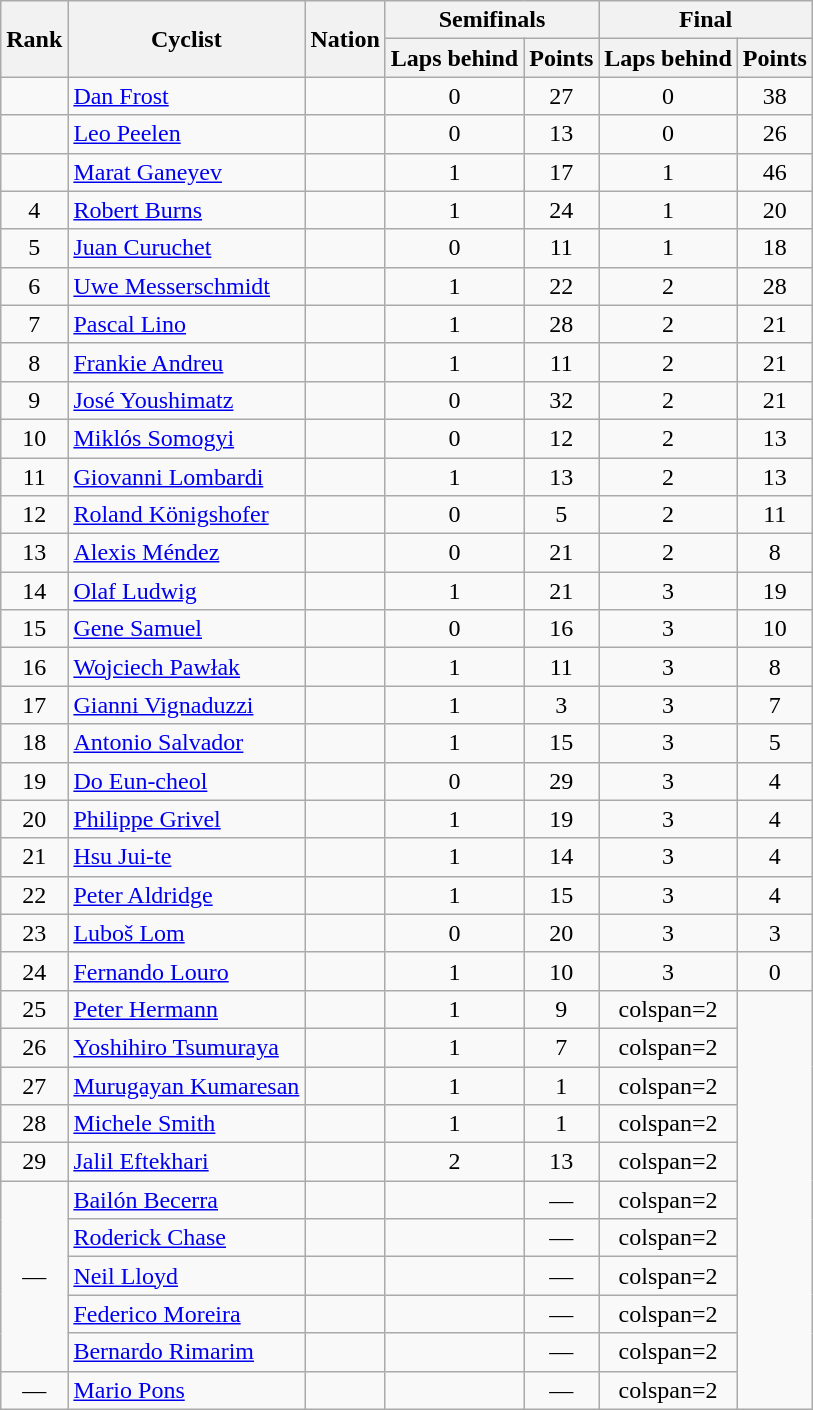<table class="wikitable sortable" style="text-align:center">
<tr>
<th rowspan=2>Rank</th>
<th rowspan=2>Cyclist</th>
<th rowspan=2>Nation</th>
<th colspan=2>Semifinals</th>
<th colspan=2>Final</th>
</tr>
<tr>
<th>Laps behind</th>
<th>Points</th>
<th>Laps behind</th>
<th>Points</th>
</tr>
<tr>
<td></td>
<td align=left><a href='#'>Dan Frost</a></td>
<td align=left></td>
<td>0</td>
<td>27</td>
<td>0</td>
<td>38</td>
</tr>
<tr>
<td></td>
<td align=left><a href='#'>Leo Peelen</a></td>
<td align=left></td>
<td>0</td>
<td>13</td>
<td>0</td>
<td>26</td>
</tr>
<tr>
<td></td>
<td align=left><a href='#'>Marat Ganeyev</a></td>
<td align=left></td>
<td>1</td>
<td>17</td>
<td>1</td>
<td>46</td>
</tr>
<tr>
<td>4</td>
<td align=left><a href='#'>Robert Burns</a></td>
<td align=left></td>
<td>1</td>
<td>24</td>
<td>1</td>
<td>20</td>
</tr>
<tr>
<td>5</td>
<td align=left><a href='#'>Juan Curuchet</a></td>
<td align=left></td>
<td>0</td>
<td>11</td>
<td>1</td>
<td>18</td>
</tr>
<tr>
<td>6</td>
<td align=left><a href='#'>Uwe Messerschmidt</a></td>
<td align=left></td>
<td>1</td>
<td>22</td>
<td>2</td>
<td>28</td>
</tr>
<tr>
<td>7</td>
<td align=left><a href='#'>Pascal Lino</a></td>
<td align=left></td>
<td>1</td>
<td>28</td>
<td>2</td>
<td>21</td>
</tr>
<tr>
<td>8</td>
<td align=left><a href='#'>Frankie Andreu</a></td>
<td align=left></td>
<td>1</td>
<td>11</td>
<td>2</td>
<td>21</td>
</tr>
<tr>
<td>9</td>
<td align=left><a href='#'>José Youshimatz</a></td>
<td align=left></td>
<td>0</td>
<td>32</td>
<td>2</td>
<td>21</td>
</tr>
<tr>
<td>10</td>
<td align=left><a href='#'>Miklós Somogyi</a></td>
<td align=left></td>
<td>0</td>
<td>12</td>
<td>2</td>
<td>13</td>
</tr>
<tr>
<td>11</td>
<td align=left><a href='#'>Giovanni Lombardi</a></td>
<td align=left></td>
<td>1</td>
<td>13</td>
<td>2</td>
<td>13</td>
</tr>
<tr>
<td>12</td>
<td align=left><a href='#'>Roland Königshofer</a></td>
<td align=left></td>
<td>0</td>
<td>5</td>
<td>2</td>
<td>11</td>
</tr>
<tr>
<td>13</td>
<td align=left><a href='#'>Alexis Méndez</a></td>
<td align=left></td>
<td>0</td>
<td>21</td>
<td>2</td>
<td>8</td>
</tr>
<tr>
<td>14</td>
<td align=left><a href='#'>Olaf Ludwig</a></td>
<td align=left></td>
<td>1</td>
<td>21</td>
<td>3</td>
<td>19</td>
</tr>
<tr>
<td>15</td>
<td align=left><a href='#'>Gene Samuel</a></td>
<td align=left></td>
<td>0</td>
<td>16</td>
<td>3</td>
<td>10</td>
</tr>
<tr>
<td>16</td>
<td align=left><a href='#'>Wojciech Pawłak</a></td>
<td align=left></td>
<td>1</td>
<td>11</td>
<td>3</td>
<td>8</td>
</tr>
<tr>
<td>17</td>
<td align=left><a href='#'>Gianni Vignaduzzi</a></td>
<td align=left></td>
<td>1</td>
<td>3</td>
<td>3</td>
<td>7</td>
</tr>
<tr>
<td>18</td>
<td align=left><a href='#'>Antonio Salvador</a></td>
<td align=left></td>
<td>1</td>
<td>15</td>
<td>3</td>
<td>5</td>
</tr>
<tr>
<td>19</td>
<td align=left><a href='#'>Do Eun-cheol</a></td>
<td align=left></td>
<td>0</td>
<td>29</td>
<td>3</td>
<td>4</td>
</tr>
<tr>
<td>20</td>
<td align=left><a href='#'>Philippe Grivel</a></td>
<td align=left></td>
<td>1</td>
<td>19</td>
<td>3</td>
<td>4</td>
</tr>
<tr>
<td>21</td>
<td align=left><a href='#'>Hsu Jui-te</a></td>
<td align=left></td>
<td>1</td>
<td>14</td>
<td>3</td>
<td>4</td>
</tr>
<tr>
<td>22</td>
<td align=left><a href='#'>Peter Aldridge</a></td>
<td align=left></td>
<td>1</td>
<td>15</td>
<td>3</td>
<td>4</td>
</tr>
<tr>
<td>23</td>
<td align=left><a href='#'>Luboš Lom</a></td>
<td align=left></td>
<td>0</td>
<td>20</td>
<td>3</td>
<td>3</td>
</tr>
<tr>
<td>24</td>
<td align=left><a href='#'>Fernando Louro</a></td>
<td align=left></td>
<td>1</td>
<td>10</td>
<td>3</td>
<td>0</td>
</tr>
<tr>
<td>25</td>
<td align=left><a href='#'>Peter Hermann</a></td>
<td align=left></td>
<td>1</td>
<td>9</td>
<td>colspan=2 </td>
</tr>
<tr>
<td>26</td>
<td align=left><a href='#'>Yoshihiro Tsumuraya</a></td>
<td align=left></td>
<td>1</td>
<td>7</td>
<td>colspan=2 </td>
</tr>
<tr>
<td>27</td>
<td align=left><a href='#'>Murugayan Kumaresan</a></td>
<td align=left></td>
<td>1</td>
<td>1</td>
<td>colspan=2 </td>
</tr>
<tr>
<td>28</td>
<td align=left><a href='#'>Michele Smith</a></td>
<td align=left></td>
<td>1</td>
<td>1</td>
<td>colspan=2 </td>
</tr>
<tr>
<td>29</td>
<td align=left><a href='#'>Jalil Eftekhari</a></td>
<td align=left></td>
<td>2</td>
<td>13</td>
<td>colspan=2 </td>
</tr>
<tr>
<td rowspan=5 data-sort-value=30>—</td>
<td align=left><a href='#'>Bailón Becerra</a></td>
<td align=left></td>
<td data-sort-value=9></td>
<td data-sort-value=0>—</td>
<td>colspan=2 </td>
</tr>
<tr>
<td align=left><a href='#'>Roderick Chase</a></td>
<td align=left></td>
<td data-sort-value=9></td>
<td data-sort-value=0>—</td>
<td>colspan=2 </td>
</tr>
<tr>
<td align=left><a href='#'>Neil Lloyd</a></td>
<td align=left></td>
<td data-sort-value=9></td>
<td data-sort-value=0>—</td>
<td>colspan=2 </td>
</tr>
<tr>
<td align=left><a href='#'>Federico Moreira</a></td>
<td align=left></td>
<td data-sort-value=9></td>
<td data-sort-value=0>—</td>
<td>colspan=2 </td>
</tr>
<tr>
<td align=left><a href='#'>Bernardo Rimarim</a></td>
<td align=left></td>
<td data-sort-value=9></td>
<td data-sort-value=0>—</td>
<td>colspan=2 </td>
</tr>
<tr>
<td data-sort-value=31>—</td>
<td align=left><a href='#'>Mario Pons</a></td>
<td align=left></td>
<td data-sort-value=10></td>
<td data-sort-value=0>—</td>
<td>colspan=2 </td>
</tr>
</table>
